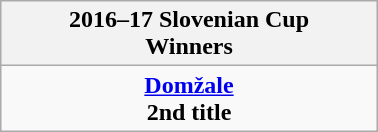<table class="wikitable" style="text-align: center; margin: 0 auto; width: 20%">
<tr>
<th>2016–17 Slovenian Cup<br> Winners</th>
</tr>
<tr>
<td><strong><a href='#'>Domžale</a></strong> <br><strong>2nd title</strong></td>
</tr>
</table>
